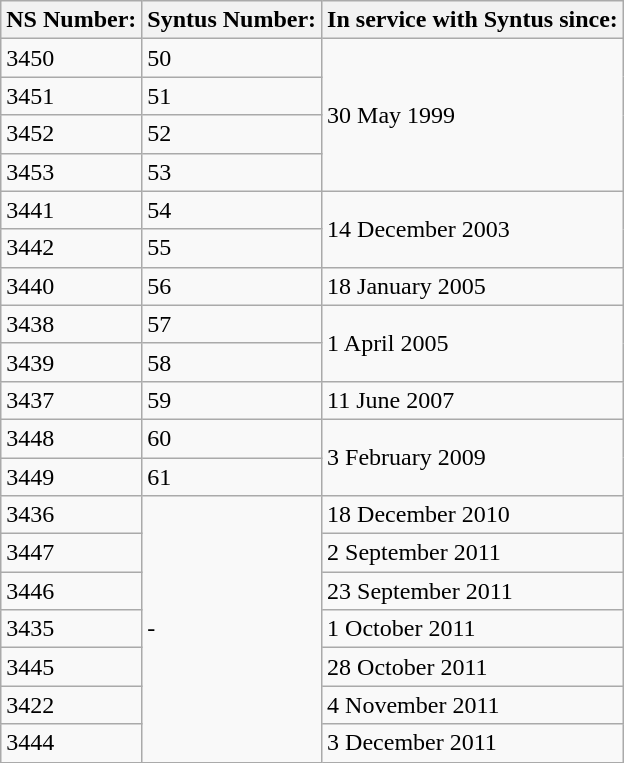<table class="wikitable vatop">
<tr>
<th>NS Number:</th>
<th>Syntus Number:</th>
<th>In service with Syntus since:</th>
</tr>
<tr>
<td>3450</td>
<td>50</td>
<td rowspan="4">30 May 1999</td>
</tr>
<tr>
<td>3451</td>
<td>51</td>
</tr>
<tr>
<td>3452</td>
<td>52</td>
</tr>
<tr>
<td>3453</td>
<td>53</td>
</tr>
<tr>
<td>3441</td>
<td>54</td>
<td rowspan="2">14 December 2003</td>
</tr>
<tr>
<td>3442</td>
<td>55</td>
</tr>
<tr>
<td>3440</td>
<td>56</td>
<td>18 January 2005</td>
</tr>
<tr>
<td>3438</td>
<td>57</td>
<td rowspan="2">1 April 2005</td>
</tr>
<tr>
<td>3439</td>
<td>58</td>
</tr>
<tr>
<td>3437</td>
<td>59</td>
<td>11 June 2007</td>
</tr>
<tr>
<td>3448</td>
<td>60</td>
<td rowspan="2">3 February 2009</td>
</tr>
<tr>
<td>3449</td>
<td>61</td>
</tr>
<tr>
<td>3436</td>
<td rowspan="7">-</td>
<td>18 December 2010</td>
</tr>
<tr>
<td>3447</td>
<td>2 September 2011</td>
</tr>
<tr>
<td>3446</td>
<td>23 September 2011</td>
</tr>
<tr>
<td>3435</td>
<td>1 October 2011</td>
</tr>
<tr>
<td>3445</td>
<td>28 October 2011</td>
</tr>
<tr>
<td>3422</td>
<td>4 November 2011</td>
</tr>
<tr>
<td>3444</td>
<td>3 December 2011</td>
</tr>
</table>
